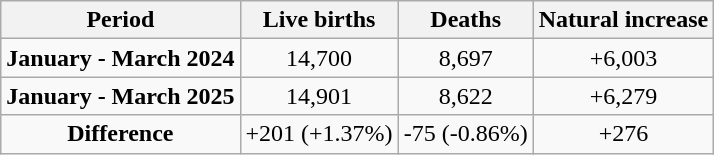<table class="wikitable" style="text-align:center;">
<tr>
<th>Period</th>
<th>Live births</th>
<th>Deaths</th>
<th>Natural increase</th>
</tr>
<tr>
<td><strong>January - March 2024</strong></td>
<td>14,700</td>
<td>8,697</td>
<td>+6,003</td>
</tr>
<tr>
<td><strong>January - March 2025</strong></td>
<td>14,901</td>
<td>8,622</td>
<td>+6,279</td>
</tr>
<tr>
<td><strong>Difference</strong></td>
<td> +201 (+1.37%)</td>
<td> -75 (-0.86%)</td>
<td> +276</td>
</tr>
</table>
